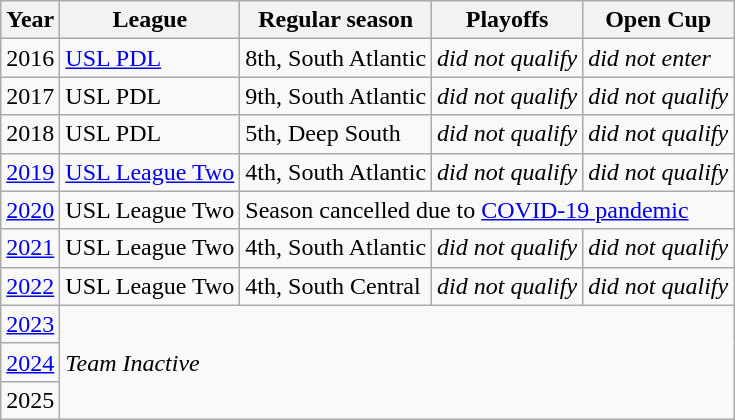<table class="wikitable">
<tr>
<th>Year</th>
<th>League</th>
<th>Regular season</th>
<th>Playoffs</th>
<th>Open Cup</th>
</tr>
<tr>
<td>2016</td>
<td><a href='#'>USL PDL</a></td>
<td>8th, South Atlantic</td>
<td><em>did not qualify</em></td>
<td><em>did not enter</em></td>
</tr>
<tr>
<td>2017</td>
<td>USL PDL</td>
<td>9th, South Atlantic</td>
<td><em>did not qualify</em></td>
<td><em>did not qualify</em></td>
</tr>
<tr>
<td>2018</td>
<td>USL PDL</td>
<td>5th, Deep South</td>
<td><em>did not qualify</em></td>
<td><em>did not qualify</em></td>
</tr>
<tr>
<td><a href='#'>2019</a></td>
<td><a href='#'>USL League Two</a></td>
<td>4th, South Atlantic</td>
<td><em>did not qualify</em></td>
<td><em>did not qualify</em></td>
</tr>
<tr>
<td><a href='#'>2020</a></td>
<td>USL League Two</td>
<td colspan="3">Season cancelled due to <a href='#'>COVID-19 pandemic</a></td>
</tr>
<tr>
<td><a href='#'>2021</a></td>
<td>USL League Two</td>
<td>4th, South Atlantic</td>
<td><em>did not qualify</em></td>
<td><em>did not qualify</em></td>
</tr>
<tr>
<td><a href='#'>2022</a></td>
<td>USL League Two</td>
<td>4th, South Central</td>
<td><em>did not qualify</em></td>
<td><em>did not qualify</em></td>
</tr>
<tr>
<td><a href='#'>2023</a></td>
<td colspan="4" rowspan="3"><em>Team Inactive</em></td>
</tr>
<tr>
<td><a href='#'>2024</a></td>
</tr>
<tr>
<td>2025</td>
</tr>
</table>
